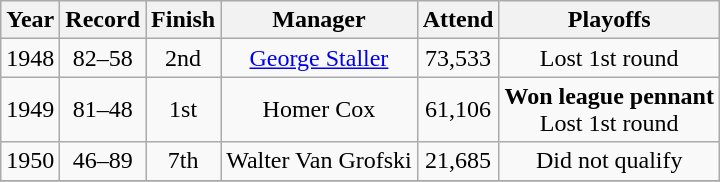<table class="wikitable">
<tr style="background: #F2F2F2;">
<th>Year</th>
<th>Record</th>
<th>Finish</th>
<th>Manager</th>
<th>Attend</th>
<th>Playoffs</th>
</tr>
<tr align=center>
<td>1948</td>
<td>82–58</td>
<td>2nd</td>
<td><a href='#'>George Staller</a></td>
<td>73,533</td>
<td>Lost 1st round</td>
</tr>
<tr align=center>
<td>1949</td>
<td>81–48</td>
<td>1st</td>
<td>Homer Cox</td>
<td>61,106</td>
<td><strong>Won league pennant</strong><br>Lost 1st round</td>
</tr>
<tr align=center>
<td>1950</td>
<td>46–89</td>
<td>7th</td>
<td>Walter Van Grofski</td>
<td>21,685</td>
<td>Did not qualify</td>
</tr>
<tr align=center>
</tr>
</table>
